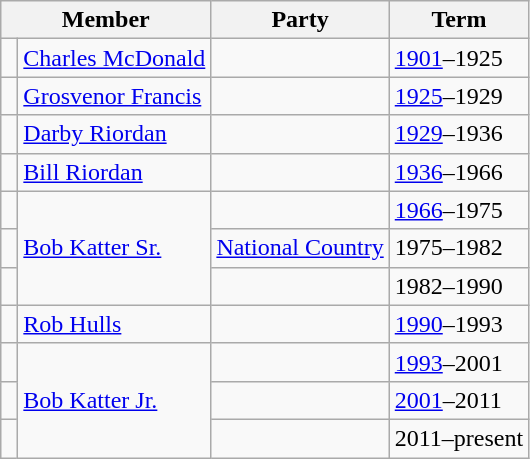<table class="wikitable">
<tr>
<th colspan="2">Member</th>
<th>Party</th>
<th>Term</th>
</tr>
<tr>
<td> </td>
<td><a href='#'>Charles McDonald</a></td>
<td></td>
<td><a href='#'>1901</a>–1925</td>
</tr>
<tr>
<td> </td>
<td><a href='#'>Grosvenor Francis</a></td>
<td></td>
<td><a href='#'>1925</a>–1929</td>
</tr>
<tr>
<td> </td>
<td><a href='#'>Darby Riordan</a></td>
<td></td>
<td><a href='#'>1929</a>–1936</td>
</tr>
<tr>
<td> </td>
<td><a href='#'>Bill Riordan</a></td>
<td></td>
<td><a href='#'>1936</a>–1966</td>
</tr>
<tr>
<td> </td>
<td rowspan="3"><a href='#'>Bob Katter Sr.</a></td>
<td></td>
<td><a href='#'>1966</a>–1975</td>
</tr>
<tr>
<td> </td>
<td><a href='#'>National Country</a></td>
<td>1975–1982</td>
</tr>
<tr>
<td> </td>
<td></td>
<td>1982–1990</td>
</tr>
<tr>
<td> </td>
<td><a href='#'>Rob Hulls</a></td>
<td></td>
<td><a href='#'>1990</a>–1993</td>
</tr>
<tr>
<td> </td>
<td rowspan="3"><a href='#'>Bob Katter Jr.</a></td>
<td></td>
<td><a href='#'>1993</a>–2001</td>
</tr>
<tr>
<td> </td>
<td></td>
<td><a href='#'>2001</a>–2011</td>
</tr>
<tr>
<td> </td>
<td></td>
<td>2011–present</td>
</tr>
</table>
